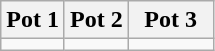<table class="wikitable">
<tr>
<th width=30%>Pot 1</th>
<th width=30%>Pot 2</th>
<th width=40%>Pot 3</th>
</tr>
<tr style="vertical-align:top">
<td></td>
<td></td>
<td></td>
</tr>
</table>
